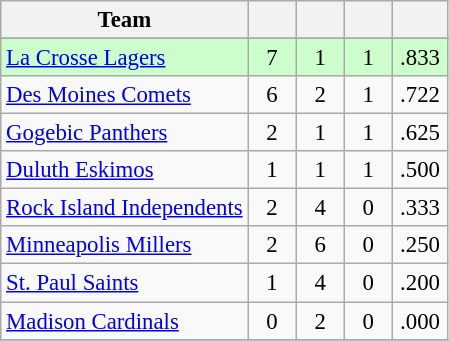<table class="wikitable" style="font-size:95%; text-align:center">
<tr>
<th>Team</th>
<th width="25"></th>
<th width="25"></th>
<th width="25"></th>
<th width="30"></th>
</tr>
<tr>
</tr>
<tr style="background:#cfc;">
<td style="text-align:left;"><a href='#'>La Crosse Lagers</a></td>
<td>7</td>
<td>1</td>
<td>1</td>
<td>.833</td>
</tr>
<tr>
<td style="text-align:left;"><a href='#'>Des Moines Comets</a></td>
<td>6</td>
<td>2</td>
<td>1</td>
<td>.722</td>
</tr>
<tr>
<td style="text-align:left;"><a href='#'>Gogebic Panthers</a></td>
<td>2</td>
<td>1</td>
<td>1</td>
<td>.625</td>
</tr>
<tr>
<td style="text-align:left;"><a href='#'>Duluth Eskimos</a></td>
<td>1</td>
<td>1</td>
<td>1</td>
<td>.500</td>
</tr>
<tr>
<td style="text-align:left;"><a href='#'>Rock Island Independents</a></td>
<td>2</td>
<td>4</td>
<td>0</td>
<td>.333</td>
</tr>
<tr>
<td style="text-align:left;"><a href='#'>Minneapolis Millers</a></td>
<td>2</td>
<td>6</td>
<td>0</td>
<td>.250</td>
</tr>
<tr>
<td style="text-align:left;"><a href='#'>St. Paul Saints</a></td>
<td>1</td>
<td>4</td>
<td>0</td>
<td>.200</td>
</tr>
<tr |->
<td style="text-align:left;"><a href='#'>Madison Cardinals</a></td>
<td>0</td>
<td>2</td>
<td>0</td>
<td>.000</td>
</tr>
<tr>
</tr>
</table>
